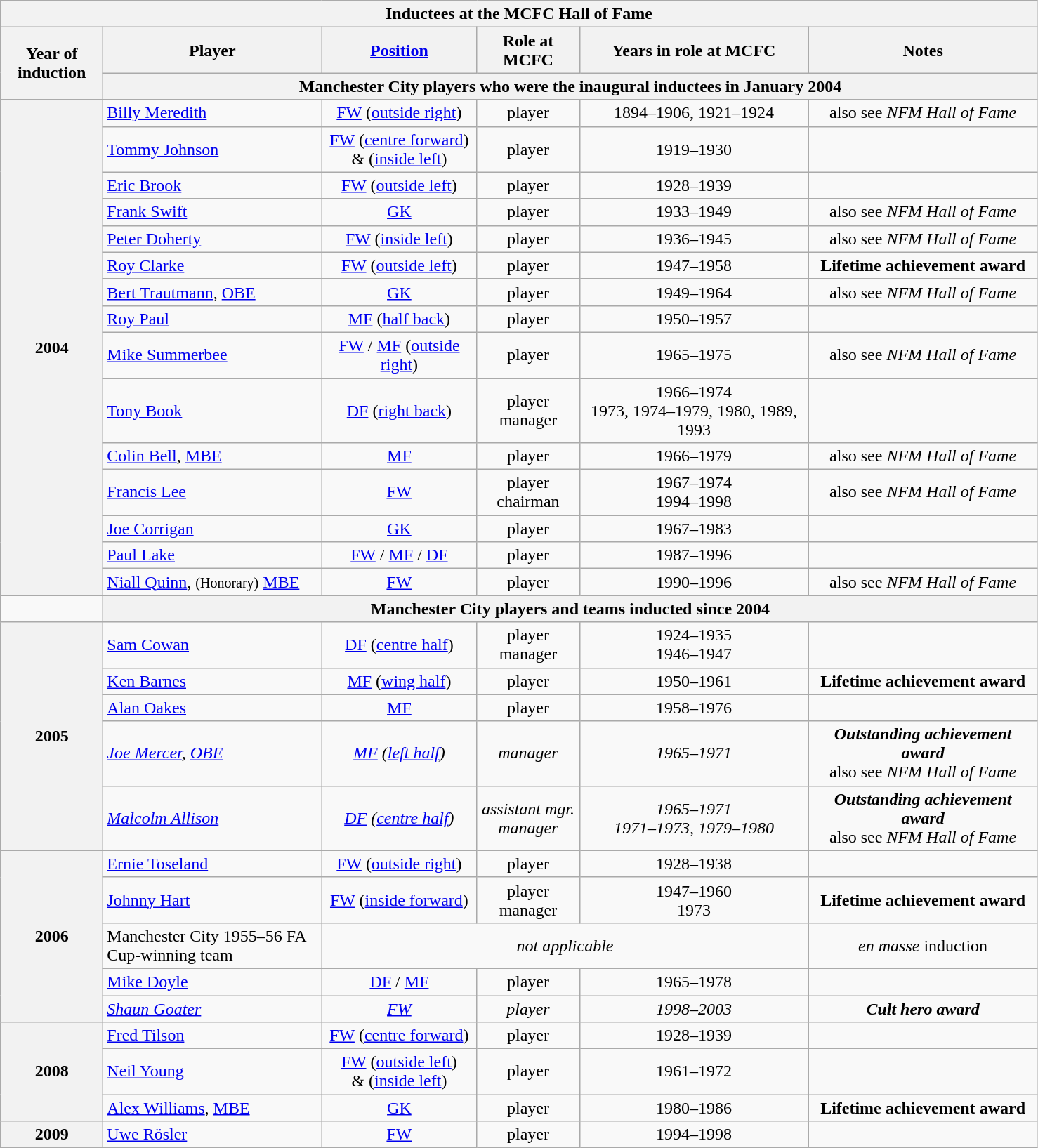<table class="wikitable collapsible collapsed" style="text-align:center">
<tr>
<th colspan="6" style="width:194px;">Inductees at the MCFC Hall of Fame</th>
</tr>
<tr>
<th rowspan="2" style="width:70px;">Year of induction</th>
<th style="width:200px;">Player</th>
<th style="width:140px;"><a href='#'>Position</a></th>
<th style="width:90px;">Role at MCFC</th>
<th style="width:210px;">Years in role at MCFC</th>
<th style="width:210px;">Notes</th>
</tr>
<tr>
<th colspan="5">Manchester City players who were the inaugural inductees in January 2004</th>
</tr>
<tr>
<th rowspan="15">2004</th>
<td style="text-align:left;"> <a href='#'>Billy Meredith</a></td>
<td><a href='#'>FW</a> (<a href='#'>outside right</a>)</td>
<td>player</td>
<td>1894–1906, 1921–1924</td>
<td>also see <em>NFM Hall of Fame</em></td>
</tr>
<tr>
<td style="text-align:left;"> <a href='#'>Tommy Johnson</a></td>
<td><a href='#'>FW</a> (<a href='#'>centre forward</a>) <br> & (<a href='#'>inside left</a>)</td>
<td>player</td>
<td>1919–1930</td>
<td></td>
</tr>
<tr>
<td style="text-align:left;"> <a href='#'>Eric Brook</a></td>
<td><a href='#'>FW</a> (<a href='#'>outside left</a>)</td>
<td>player</td>
<td>1928–1939</td>
<td></td>
</tr>
<tr>
<td style="text-align:left;"> <a href='#'>Frank Swift</a></td>
<td><a href='#'>GK</a></td>
<td>player</td>
<td>1933–1949</td>
<td>also see <em>NFM Hall of Fame</em></td>
</tr>
<tr>
<td style="text-align:left;"> <a href='#'>Peter Doherty</a></td>
<td><a href='#'>FW</a> (<a href='#'>inside left</a>)</td>
<td>player</td>
<td>1936–1945</td>
<td>also see <em>NFM Hall of Fame</em></td>
</tr>
<tr>
<td style="text-align:left;"> <a href='#'>Roy Clarke</a></td>
<td><a href='#'>FW</a> (<a href='#'>outside left</a>)</td>
<td>player</td>
<td>1947–1958</td>
<td><strong>Lifetime achievement award</strong></td>
</tr>
<tr>
<td style="text-align:left;"> <a href='#'>Bert Trautmann</a>, <a href='#'>OBE</a></td>
<td><a href='#'>GK</a></td>
<td>player</td>
<td>1949–1964</td>
<td>also see <em>NFM Hall of Fame</em></td>
</tr>
<tr>
<td style="text-align:left;"> <a href='#'>Roy Paul</a></td>
<td><a href='#'>MF</a> (<a href='#'>half back</a>)</td>
<td>player</td>
<td>1950–1957</td>
<td></td>
</tr>
<tr>
<td style="text-align:left;"> <a href='#'>Mike Summerbee</a></td>
<td><a href='#'>FW</a> / <a href='#'>MF</a> (<a href='#'>outside right</a>)</td>
<td>player</td>
<td>1965–1975</td>
<td>also see <em>NFM Hall of Fame</em></td>
</tr>
<tr>
<td style="text-align:left;"> <a href='#'>Tony Book</a></td>
<td><a href='#'>DF</a> (<a href='#'>right back</a>)</td>
<td>player <br> manager</td>
<td>1966–1974 <br> 1973, 1974–1979, 1980, 1989, 1993</td>
<td></td>
</tr>
<tr>
<td style="text-align:left;"> <a href='#'>Colin Bell</a>, <a href='#'>MBE</a></td>
<td><a href='#'>MF</a></td>
<td>player</td>
<td>1966–1979</td>
<td>also see <em>NFM Hall of Fame</em></td>
</tr>
<tr>
<td style="text-align:left;"> <a href='#'>Francis Lee</a></td>
<td><a href='#'>FW</a></td>
<td>player <br> chairman</td>
<td>1967–1974 <br> 1994–1998</td>
<td>also see <em>NFM Hall of Fame</em></td>
</tr>
<tr>
<td style="text-align:left;"> <a href='#'>Joe Corrigan</a></td>
<td><a href='#'>GK</a></td>
<td>player</td>
<td>1967–1983</td>
<td></td>
</tr>
<tr>
<td style="text-align:left;"> <a href='#'>Paul Lake</a></td>
<td><a href='#'>FW</a> / <a href='#'>MF</a> / <a href='#'>DF</a></td>
<td>player</td>
<td>1987–1996</td>
<td></td>
</tr>
<tr>
<td style="text-align:left;"> <a href='#'>Niall Quinn</a>, <small>(Honorary)</small> <a href='#'>MBE</a></td>
<td><a href='#'>FW</a></td>
<td>player</td>
<td>1990–1996</td>
<td>also see <em>NFM Hall of Fame</em></td>
</tr>
<tr>
<td style="width:90px;"></td>
<th colspan="5">Manchester City players and teams inducted since 2004</th>
</tr>
<tr>
<th rowspan="5">2005</th>
<td style="text-align:left;"> <a href='#'>Sam Cowan</a></td>
<td><a href='#'>DF</a> (<a href='#'>centre half</a>)</td>
<td>player <br> manager</td>
<td>1924–1935 <br> 1946–1947</td>
<td></td>
</tr>
<tr>
<td style="text-align:left;"> <a href='#'>Ken Barnes</a></td>
<td><a href='#'>MF</a> (<a href='#'>wing half</a>)</td>
<td>player</td>
<td>1950–1961</td>
<td><strong>Lifetime achievement award</strong></td>
</tr>
<tr>
<td style="text-align:left;"> <a href='#'>Alan Oakes</a></td>
<td><a href='#'>MF</a></td>
<td>player</td>
<td>1958–1976</td>
<td></td>
</tr>
<tr>
<td style="text-align:left;"> <em><a href='#'>Joe Mercer</a>, <a href='#'>OBE</a></em></td>
<td><em><a href='#'>MF</a> (<a href='#'>left half</a>)</em></td>
<td><em>manager</em></td>
<td><em>1965–1971</em></td>
<td><strong><em>Outstanding achievement award</em></strong> <br> also see <em>NFM Hall of Fame</em></td>
</tr>
<tr>
<td style="text-align:left;"> <em><a href='#'>Malcolm Allison</a></em></td>
<td><em><a href='#'>DF</a> (<a href='#'>centre half</a>)</em></td>
<td><em>assistant mgr. <br> manager</em></td>
<td><em>1965–1971 <br> 1971–1973, 1979–1980</em></td>
<td><strong><em>Outstanding achievement award</em></strong> <br> also see <em>NFM Hall of Fame</em></td>
</tr>
<tr>
<th rowspan="5">2006</th>
<td style="text-align:left;"> <a href='#'>Ernie Toseland</a></td>
<td><a href='#'>FW</a> (<a href='#'>outside right</a>)</td>
<td>player</td>
<td>1928–1938</td>
<td></td>
</tr>
<tr>
<td style="text-align:left;"> <a href='#'>Johnny Hart</a></td>
<td><a href='#'>FW</a> (<a href='#'>inside forward</a>)</td>
<td>player <br> manager</td>
<td>1947–1960 <br> 1973</td>
<td><strong>Lifetime achievement award</strong></td>
</tr>
<tr>
<td style="text-align:left;"> Manchester City 1955–56 FA Cup-winning team</td>
<td colspan="3"><em>not applicable</em></td>
<td><em>en masse</em> induction</td>
</tr>
<tr>
<td style="text-align:left;"> <a href='#'>Mike Doyle</a></td>
<td><a href='#'>DF</a> / <a href='#'>MF</a></td>
<td>player</td>
<td>1965–1978</td>
<td></td>
</tr>
<tr>
<td style="text-align:left;"> <em><a href='#'>Shaun Goater</a></em></td>
<td><em><a href='#'>FW</a></em></td>
<td><em>player</em></td>
<td><em>1998–2003</em></td>
<td><strong><em>Cult hero award</em></strong></td>
</tr>
<tr>
<th rowspan="3">2008</th>
<td style="text-align:left;"> <a href='#'>Fred Tilson</a></td>
<td><a href='#'>FW</a> (<a href='#'>centre forward</a>)</td>
<td>player</td>
<td>1928–1939</td>
<td></td>
</tr>
<tr>
<td style="text-align:left;"> <a href='#'>Neil Young</a></td>
<td><a href='#'>FW</a> (<a href='#'>outside left</a>) <br> & (<a href='#'>inside left</a>)</td>
<td>player</td>
<td>1961–1972</td>
<td></td>
</tr>
<tr>
<td style="text-align:left;"> <a href='#'>Alex Williams</a>, <a href='#'>MBE</a></td>
<td><a href='#'>GK</a></td>
<td>player</td>
<td>1980–1986</td>
<td><strong>Lifetime achievement award</strong></td>
</tr>
<tr>
<th>2009</th>
<td style="text-align:left;"> <a href='#'>Uwe Rösler</a></td>
<td><a href='#'>FW</a></td>
<td>player</td>
<td>1994–1998</td>
<td></td>
</tr>
</table>
